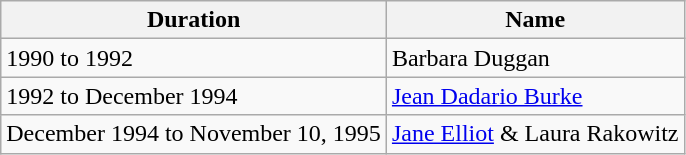<table class="wikitable">
<tr ">
<th>Duration</th>
<th>Name</th>
</tr>
<tr>
<td>1990 to 1992</td>
<td>Barbara Duggan</td>
</tr>
<tr>
<td>1992 to December 1994</td>
<td><a href='#'>Jean Dadario Burke</a></td>
</tr>
<tr>
<td>December 1994 to November 10, 1995</td>
<td><a href='#'>Jane Elliot</a> & Laura Rakowitz</td>
</tr>
</table>
